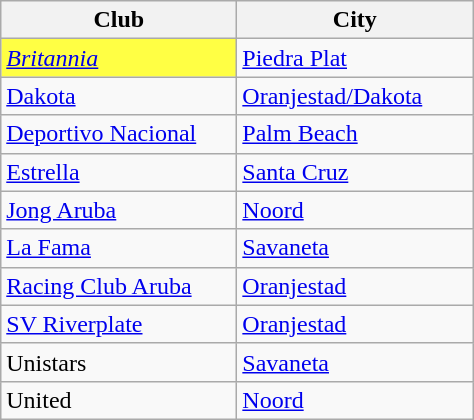<table class="wikitable">
<tr>
<th width="150px">Club</th>
<th width="150px">City</th>
</tr>
<tr>
<td style="background:#FFFF44"><em><a href='#'>Britannia</a></em></td>
<td><a href='#'>Piedra Plat</a></td>
</tr>
<tr>
<td><a href='#'>Dakota</a></td>
<td><a href='#'>Oranjestad/Dakota</a></td>
</tr>
<tr>
<td><a href='#'>Deportivo Nacional</a></td>
<td><a href='#'>Palm Beach</a></td>
</tr>
<tr>
<td><a href='#'>Estrella</a></td>
<td><a href='#'>Santa Cruz</a></td>
</tr>
<tr>
<td><a href='#'>Jong Aruba</a></td>
<td><a href='#'>Noord</a></td>
</tr>
<tr>
<td><a href='#'>La Fama</a></td>
<td><a href='#'>Savaneta</a></td>
</tr>
<tr>
<td><a href='#'>Racing Club Aruba</a></td>
<td><a href='#'>Oranjestad</a></td>
</tr>
<tr>
<td><a href='#'>SV Riverplate</a></td>
<td><a href='#'>Oranjestad</a></td>
</tr>
<tr>
<td>Unistars</td>
<td><a href='#'>Savaneta</a></td>
</tr>
<tr>
<td>United</td>
<td><a href='#'>Noord</a></td>
</tr>
</table>
